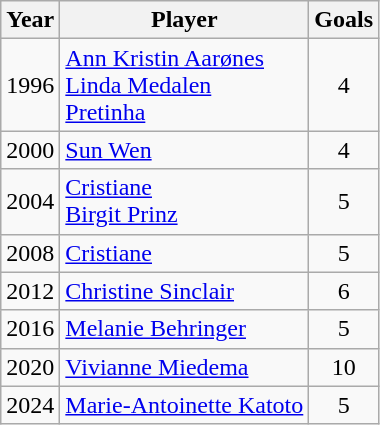<table class="wikitable">
<tr>
<th>Year</th>
<th>Player</th>
<th>Goals</th>
</tr>
<tr>
<td>1996</td>
<td> <a href='#'>Ann Kristin Aarønes</a> <br>  <a href='#'>Linda Medalen</a> <br>  <a href='#'>Pretinha</a></td>
<td align=center>4</td>
</tr>
<tr>
<td>2000</td>
<td> <a href='#'>Sun Wen</a></td>
<td align=center>4</td>
</tr>
<tr>
<td>2004</td>
<td> <a href='#'>Cristiane</a> <br>  <a href='#'>Birgit Prinz</a></td>
<td align=center>5</td>
</tr>
<tr>
<td>2008</td>
<td> <a href='#'>Cristiane</a></td>
<td align=center>5</td>
</tr>
<tr>
<td>2012</td>
<td> <a href='#'>Christine Sinclair</a></td>
<td align=center>6</td>
</tr>
<tr>
<td>2016</td>
<td> <a href='#'>Melanie Behringer</a></td>
<td align=center>5</td>
</tr>
<tr>
<td>2020</td>
<td> <a href='#'>Vivianne Miedema</a></td>
<td align=center>10</td>
</tr>
<tr>
<td>2024</td>
<td> <a href='#'>Marie-Antoinette Katoto</a></td>
<td align=center>5</td>
</tr>
</table>
